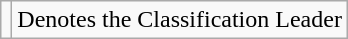<table class="wikitable">
<tr>
<td></td>
<td>Denotes the Classification Leader</td>
</tr>
</table>
